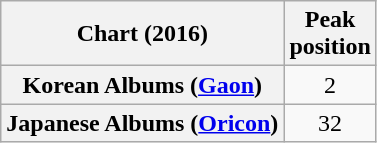<table class="wikitable sortable plainrowheaders" style="text-align:center">
<tr>
<th scope="col">Chart (2016)</th>
<th scope="col">Peak<br> position</th>
</tr>
<tr>
<th scope="row">Korean Albums (<a href='#'>Gaon</a>)</th>
<td>2</td>
</tr>
<tr>
<th scope="row">Japanese Albums (<a href='#'>Oricon</a>)</th>
<td>32</td>
</tr>
</table>
